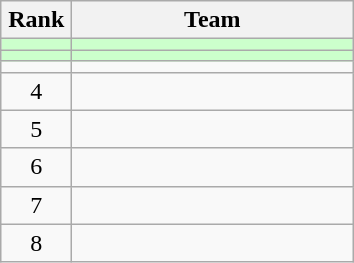<table class="wikitable" style="text-align: center;">
<tr>
<th width=40>Rank</th>
<th width=180>Team</th>
</tr>
<tr bgcolor=#CCFFCC>
<td></td>
<td style="text-align:left;"></td>
</tr>
<tr bgcolor=#CCFFCC>
<td></td>
<td style="text-align:left;"></td>
</tr>
<tr align=center>
<td></td>
<td style="text-align:left;"></td>
</tr>
<tr align=center>
<td>4</td>
<td style="text-align:left;"></td>
</tr>
<tr align=center>
<td>5</td>
<td style="text-align:left;"></td>
</tr>
<tr align=center>
<td>6</td>
<td style="text-align:left;"></td>
</tr>
<tr align=center>
<td>7</td>
<td style="text-align:left;"></td>
</tr>
<tr align=center>
<td>8</td>
<td style="text-align:left;"></td>
</tr>
</table>
